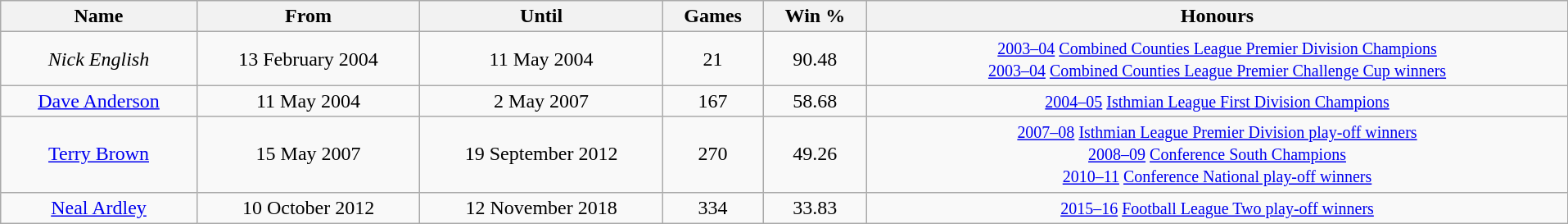<table class="wikitable sortable" style="text-align: center;" width = 101%;>
<tr>
<th><span>Name</span></th>
<th><span>From</span></th>
<th><span>Until</span></th>
<th><span>Games</span></th>
<th><span>Win %</span></th>
<th><span>Honours</span></th>
</tr>
<tr>
<td align="center"> <em>Nick English</em></td>
<td>13 February 2004</td>
<td>11 May 2004</td>
<td>21</td>
<td>90.48</td>
<td><small><a href='#'>2003–04</a> <a href='#'>Combined Counties League Premier Division Champions</a></small> <br> <small><a href='#'>2003–04</a> <a href='#'>Combined Counties League Premier Challenge Cup winners</a></small></td>
</tr>
<tr>
<td align="center"> <a href='#'>Dave Anderson</a></td>
<td>11 May 2004</td>
<td>2 May 2007</td>
<td>167</td>
<td>58.68</td>
<td><small><a href='#'>2004–05</a> <a href='#'>Isthmian League First Division Champions</a></small></td>
</tr>
<tr>
<td align="center"> <a href='#'>Terry Brown</a></td>
<td>15 May 2007</td>
<td>19 September 2012</td>
<td>270</td>
<td>49.26</td>
<td><small><a href='#'>2007–08</a> <a href='#'>Isthmian League Premier Division play-off winners</a></small> <br> <small><a href='#'>2008–09</a> <a href='#'>Conference South Champions</a> </small> <br> <small><a href='#'>2010–11</a> <a href='#'>Conference National play-off winners</a></small></td>
</tr>
<tr>
<td align="center"> <a href='#'>Neal Ardley</a></td>
<td>10 October 2012</td>
<td>12 November 2018</td>
<td>334</td>
<td>33.83</td>
<td><small><a href='#'>2015–16</a> <a href='#'>Football League Two play-off winners</a></small></td>
</tr>
</table>
